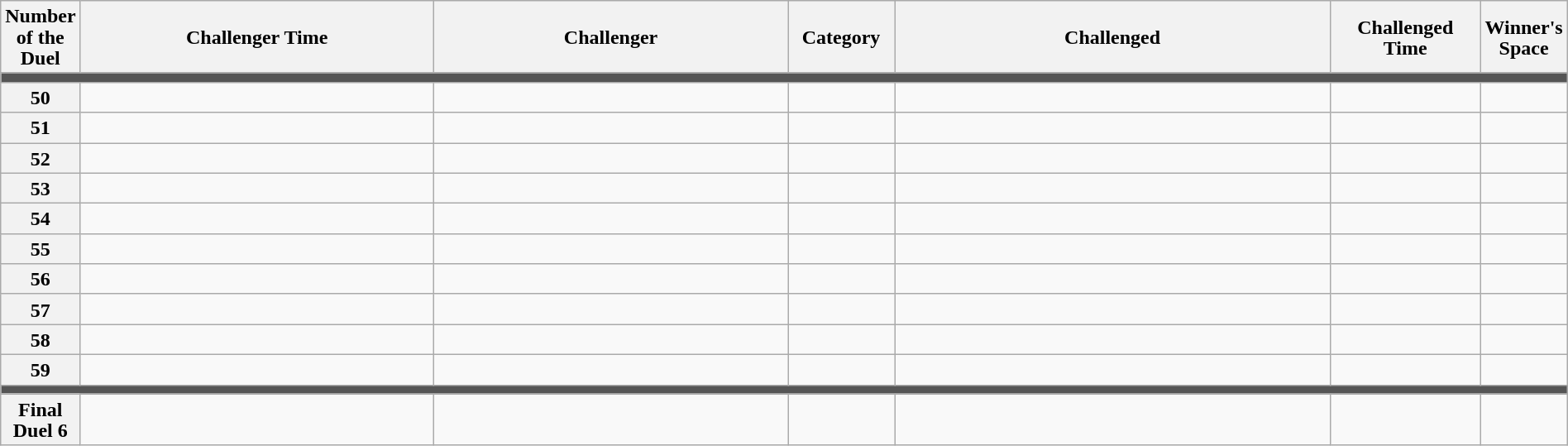<table class="wikitable" style="text-align:center; line-height:17px; width:100%">
<tr>
<th rowspan="1" scope="col" style="width:02%">Number of the Duel</th>
<th rowspan="1" scope="col" style="width:25%">Challenger Time</th>
<th rowspan="1" scope="col" style="width:25%">Challenger</th>
<th rowspan="1" scope="col" style="width:07%">Category</th>
<th rowspan="1" scope="col" style="width:31%">Challenged</th>
<th rowspan="1" scope="col" style="width:25%">Challenged Time</th>
<th rowspan="1" scope="col" style="width:25%">Winner's Space</th>
</tr>
<tr>
<td colspan="7" style="background:#555"></td>
</tr>
<tr>
<th>50</th>
<td></td>
<td></td>
<td></td>
<td></td>
<td></td>
<td></td>
</tr>
<tr>
<th>51</th>
<td></td>
<td></td>
<td></td>
<td></td>
<td></td>
<td></td>
</tr>
<tr>
<th>52</th>
<td></td>
<td></td>
<td></td>
<td></td>
<td></td>
<td></td>
</tr>
<tr>
<th>53</th>
<td></td>
<td></td>
<td></td>
<td></td>
<td></td>
<td></td>
</tr>
<tr>
<th>54</th>
<td></td>
<td></td>
<td></td>
<td></td>
<td></td>
<td></td>
</tr>
<tr>
<th>55</th>
<td></td>
<td></td>
<td></td>
<td></td>
<td></td>
<td></td>
</tr>
<tr>
<th>56</th>
<td></td>
<td></td>
<td></td>
<td></td>
<td></td>
<td></td>
</tr>
<tr>
<th>57</th>
<td></td>
<td></td>
<td></td>
<td></td>
<td></td>
<td></td>
</tr>
<tr>
<th>58</th>
<td></td>
<td></td>
<td></td>
<td></td>
<td></td>
<td></td>
</tr>
<tr>
<th>59</th>
<td></td>
<td></td>
<td></td>
<td></td>
<td></td>
<td></td>
</tr>
<tr>
<td colspan="7" style="background:#555"></td>
</tr>
<tr>
<th>Final Duel  6</th>
<td></td>
<td></td>
<td></td>
<td></td>
<td></td>
<td></td>
</tr>
</table>
